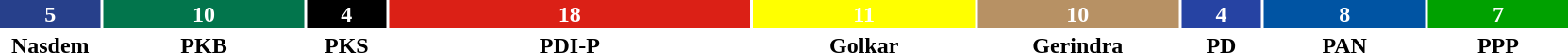<table style="width:88%; text-align:center;">
<tr style="color:white;">
<td style="background:#27408B; width:6.5%;"><strong>5</strong></td>
<td style="background:#02754C; width:13%;"><strong>10</strong></td>
<td style="background:#000000; width:5.2;"><strong>4</strong></td>
<td style="background:#DB2016; width:23.4%;"><strong>18</strong></td>
<td style="background:#FFFF00; width:14.3%;"><strong>11</strong></td>
<td style="background:#B79164; width:13%;"><strong>10</strong></td>
<td style="background:#2643A3; width:5.2%;"><strong>4</strong></td>
<td style="background:#0054A3; width:10.4%;"><strong>8</strong></td>
<td style="background:#00A100; width:9.1%;"><strong>7</strong></td>
</tr>
<tr>
<td><span><strong>Nasdem</strong></span></td>
<td><span><strong>PKB</strong></span></td>
<td><span><strong>PKS</strong></span></td>
<td><span><strong>PDI-P</strong></span></td>
<td><span><strong>Golkar</strong></span></td>
<td><span><strong>Gerindra</strong></span></td>
<td><span><strong>PD</strong></span></td>
<td><span><strong>PAN</strong></span></td>
<td><span><strong>PPP</strong></span></td>
</tr>
</table>
